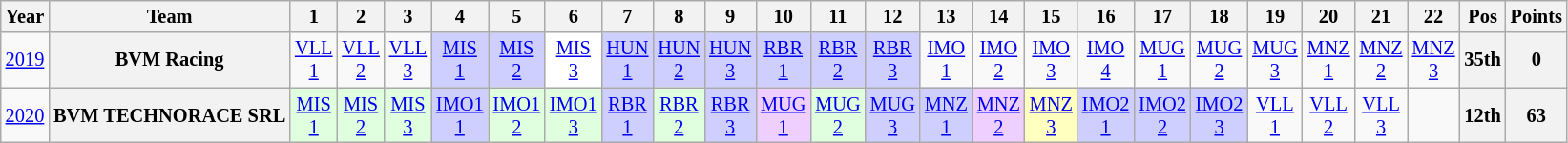<table class="wikitable" style="text-align:center; font-size:85%">
<tr>
<th>Year</th>
<th>Team</th>
<th>1</th>
<th>2</th>
<th>3</th>
<th>4</th>
<th>5</th>
<th>6</th>
<th>7</th>
<th>8</th>
<th>9</th>
<th>10</th>
<th>11</th>
<th>12</th>
<th>13</th>
<th>14</th>
<th>15</th>
<th>16</th>
<th>17</th>
<th>18</th>
<th>19</th>
<th>20</th>
<th>21</th>
<th>22</th>
<th>Pos</th>
<th>Points</th>
</tr>
<tr>
<td><a href='#'>2019</a></td>
<th nowrap>BVM Racing</th>
<td style="background:#;"><a href='#'>VLL<br>1</a></td>
<td style="background:#;"><a href='#'>VLL<br>2</a></td>
<td style="background:#;"><a href='#'>VLL<br>3</a></td>
<td style="background:#CFCFFF;"><a href='#'>MIS<br>1</a><br></td>
<td style="background:#CFCFFF;"><a href='#'>MIS<br>2</a><br></td>
<td style="background:#FFFFFF;"><a href='#'>MIS<br>3</a><br></td>
<td style="background:#CFCFFF;"><a href='#'>HUN<br>1</a><br></td>
<td style="background:#CFCFFF;"><a href='#'>HUN<br>2</a><br></td>
<td style="background:#CFCFFF;"><a href='#'>HUN<br>3</a><br></td>
<td style="background:#CFCFFF;"><a href='#'>RBR<br>1</a><br></td>
<td style="background:#CFCFFF;"><a href='#'>RBR<br>2</a><br></td>
<td style="background:#CFCFFF;"><a href='#'>RBR<br>3</a><br></td>
<td style="background:#;"><a href='#'>IMO<br>1</a></td>
<td style="background:#;"><a href='#'>IMO<br>2</a></td>
<td style="background:#;"><a href='#'>IMO<br>3</a></td>
<td style="background:#;"><a href='#'>IMO<br>4</a></td>
<td style="background:#;"><a href='#'>MUG<br>1</a></td>
<td style="background:#;"><a href='#'>MUG<br>2</a></td>
<td style="background:#;"><a href='#'>MUG<br>3</a></td>
<td style="background:#;"><a href='#'>MNZ<br>1</a></td>
<td style="background:#;"><a href='#'>MNZ<br>2</a></td>
<td style="background:#;"><a href='#'>MNZ<br>3</a></td>
<th>35th</th>
<th>0</th>
</tr>
<tr>
<td><a href='#'>2020</a></td>
<th nowrap>BVM TECHNORACE SRL</th>
<td style="background:#DFFFDF;"><a href='#'>MIS<br>1</a><br></td>
<td style="background:#DFFFDF;"><a href='#'>MIS<br>2</a><br></td>
<td style="background:#DFFFDF;"><a href='#'>MIS<br>3</a><br></td>
<td style="background:#CFCFFF;"><a href='#'>IMO1<br>1</a><br></td>
<td style="background:#DFFFDF;"><a href='#'>IMO1<br>2</a><br></td>
<td style="background:#DFFFDF;"><a href='#'>IMO1<br>3</a><br></td>
<td style="background:#CFCFFF;"><a href='#'>RBR<br>1</a><br></td>
<td style="background:#DFFFDF;"><a href='#'>RBR<br>2</a><br></td>
<td style="background:#CFCFFF;"><a href='#'>RBR<br>3</a><br></td>
<td style="background:#EFCFFF;"><a href='#'>MUG<br>1</a><br></td>
<td style="background:#DFFFDF;"><a href='#'>MUG<br>2</a><br></td>
<td style="background:#CFCFFF;"><a href='#'>MUG<br>3</a><br></td>
<td style="background:#CFCFFF;"><a href='#'>MNZ<br>1</a><br></td>
<td style="background:#EFCFFF;"><a href='#'>MNZ<br>2</a><br></td>
<td style="background:#FFFFBF;"><a href='#'>MNZ<br>3</a><br></td>
<td style="background:#CFCFFF;"><a href='#'>IMO2<br>1</a><br></td>
<td style="background:#CFCFFF;"><a href='#'>IMO2<br>2</a><br></td>
<td style="background:#CFCFFF;"><a href='#'>IMO2<br>3</a><br></td>
<td style="background:#;"><a href='#'>VLL<br>1</a></td>
<td style="background:#;"><a href='#'>VLL<br>2</a></td>
<td style="background:#;"><a href='#'>VLL<br>3</a></td>
<td></td>
<th>12th</th>
<th>63</th>
</tr>
</table>
